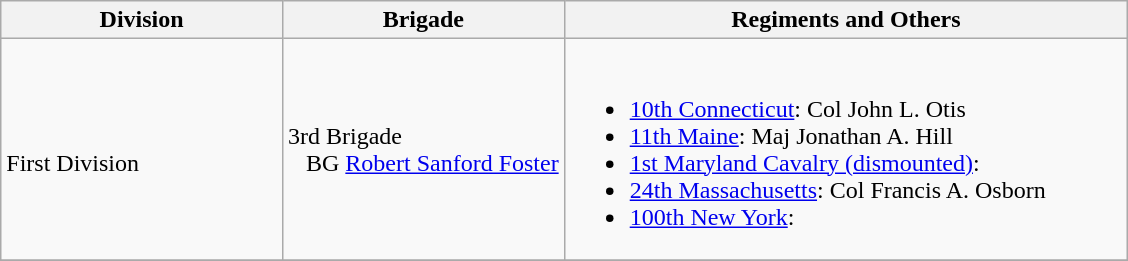<table class="wikitable">
<tr>
<th width=25%>Division</th>
<th width=25%>Brigade</th>
<th>Regiments and Others</th>
</tr>
<tr>
<td rowspan=1><br>First Division</td>
<td>3rd Brigade<br>  
BG <a href='#'>Robert Sanford Foster</a></td>
<td><br><ul><li><a href='#'>10th Connecticut</a>: Col John L. Otis</li><li><a href='#'>11th Maine</a>: Maj Jonathan A. Hill</li><li><a href='#'>1st Maryland Cavalry (dismounted)</a>:</li><li><a href='#'>24th Massachusetts</a>: Col Francis A. Osborn</li><li><a href='#'>100th New York</a>:</li></ul></td>
</tr>
<tr>
</tr>
</table>
